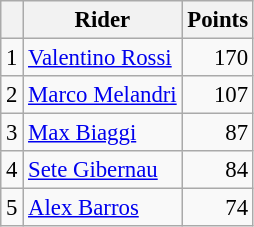<table class="wikitable" style="font-size: 95%;">
<tr>
<th></th>
<th>Rider</th>
<th>Points</th>
</tr>
<tr>
<td align=center>1</td>
<td> <a href='#'>Valentino Rossi</a></td>
<td align=right>170</td>
</tr>
<tr>
<td align=center>2</td>
<td> <a href='#'>Marco Melandri</a></td>
<td align=right>107</td>
</tr>
<tr>
<td align=center>3</td>
<td> <a href='#'>Max Biaggi</a></td>
<td align=right>87</td>
</tr>
<tr>
<td align=center>4</td>
<td> <a href='#'>Sete Gibernau</a></td>
<td align=right>84</td>
</tr>
<tr>
<td align=center>5</td>
<td> <a href='#'>Alex Barros</a></td>
<td align=right>74</td>
</tr>
</table>
